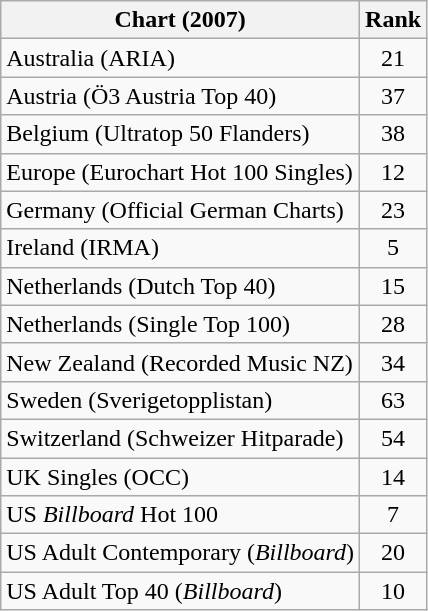<table class="wikitable sortable">
<tr>
<th>Chart (2007)</th>
<th>Rank</th>
</tr>
<tr>
<td>Australia (ARIA)</td>
<td style="text-align:center;">21</td>
</tr>
<tr>
<td>Austria (Ö3 Austria Top 40)</td>
<td style="text-align:center;">37</td>
</tr>
<tr>
<td>Belgium (Ultratop 50 Flanders)</td>
<td style="text-align:center;">38</td>
</tr>
<tr>
<td>Europe (Eurochart Hot 100 Singles)</td>
<td style="text-align:center;">12</td>
</tr>
<tr>
<td>Germany (Official German Charts)</td>
<td style="text-align:center;">23</td>
</tr>
<tr>
<td>Ireland (IRMA)</td>
<td style="text-align:center;">5</td>
</tr>
<tr>
<td>Netherlands (Dutch Top 40)</td>
<td style="text-align:center;">15</td>
</tr>
<tr>
<td>Netherlands (Single Top 100)</td>
<td style="text-align:center;">28</td>
</tr>
<tr>
<td>New Zealand (Recorded Music NZ)</td>
<td style="text-align:center;">34</td>
</tr>
<tr>
<td>Sweden (Sverigetopplistan)</td>
<td style="text-align:center;">63</td>
</tr>
<tr>
<td>Switzerland (Schweizer Hitparade)</td>
<td style="text-align:center;">54</td>
</tr>
<tr>
<td>UK Singles (OCC)</td>
<td style="text-align:center;">14</td>
</tr>
<tr>
<td>US <em>Billboard</em> Hot 100</td>
<td style="text-align:center;">7</td>
</tr>
<tr>
<td>US Adult Contemporary (<em>Billboard</em>)</td>
<td style="text-align:center;">20</td>
</tr>
<tr>
<td>US Adult Top 40 (<em>Billboard</em>)</td>
<td style="text-align:center;">10</td>
</tr>
</table>
